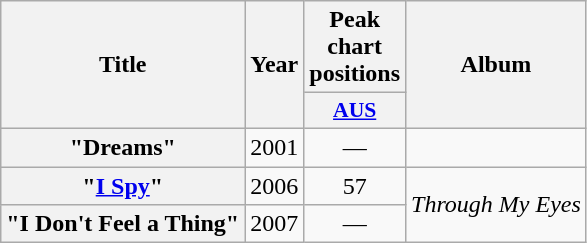<table class="wikitable plainrowheaders" style="text-align:center;">
<tr>
<th scope="col" rowspan="2">Title</th>
<th scope="col" rowspan="2">Year</th>
<th scope="col" colspan="1">Peak chart positions</th>
<th scope="col" rowspan="2">Album</th>
</tr>
<tr>
<th scope="col" style="width:3em;font-size:90%;"><a href='#'>AUS</a><br></th>
</tr>
<tr>
<th scope="row">"Dreams"<br></th>
<td>2001</td>
<td>—</td>
<td></td>
</tr>
<tr>
<th scope="row">"<a href='#'>I Spy</a>"</th>
<td>2006</td>
<td>57</td>
<td rowspan="2"><em>Through My Eyes</em></td>
</tr>
<tr>
<th scope="row">"I Don't Feel a Thing"</th>
<td>2007</td>
<td>—</td>
</tr>
</table>
